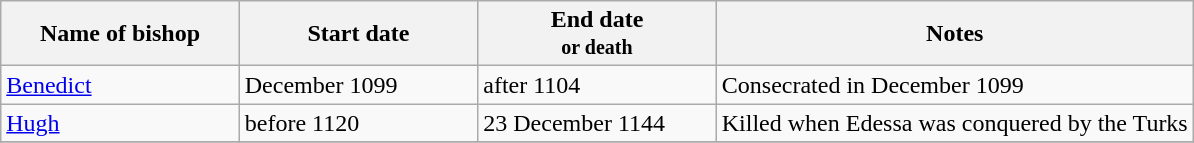<table class="wikitable">
<tr align=left>
<th width="20%">Name of bishop</th>
<th width="20%">Start date</th>
<th width="20%">End date<br><small>or death</small></th>
<th width="40%">Notes</th>
</tr>
<tr>
<td><a href='#'>Benedict</a></td>
<td>December 1099</td>
<td>after 1104</td>
<td>Consecrated in December 1099</td>
</tr>
<tr>
<td><a href='#'>Hugh</a></td>
<td>before 1120</td>
<td>23 December 1144</td>
<td>Killed when Edessa was conquered by the Turks</td>
</tr>
<tr>
</tr>
</table>
